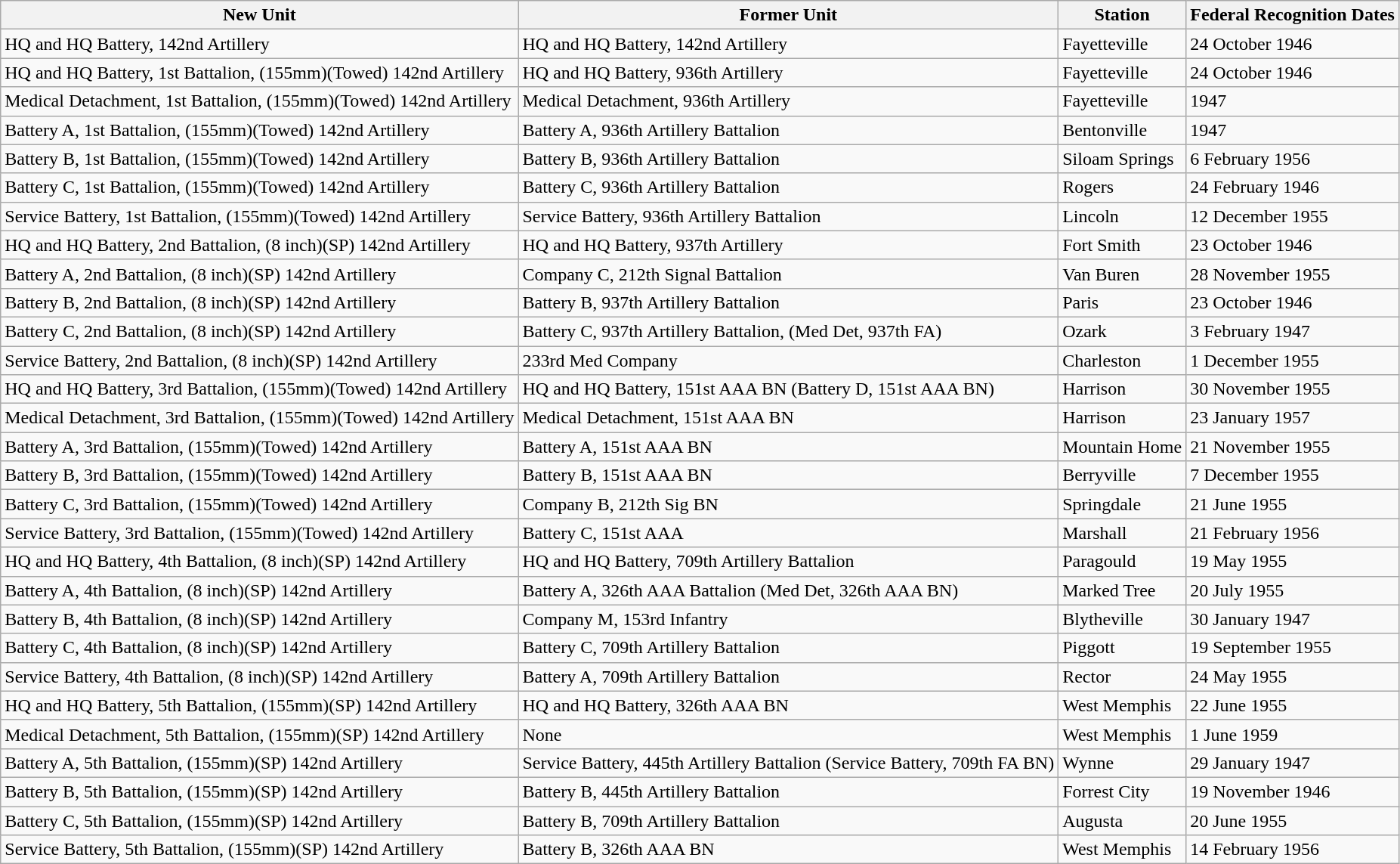<table class="wikitable">
<tr>
<th>New Unit</th>
<th>Former Unit</th>
<th>Station</th>
<th>Federal Recognition Dates</th>
</tr>
<tr>
<td>HQ and HQ Battery, 142nd Artillery</td>
<td>HQ and HQ Battery, 142nd Artillery</td>
<td>Fayetteville</td>
<td>24 October 1946</td>
</tr>
<tr>
<td>HQ and HQ Battery, 1st Battalion, (155mm)(Towed) 142nd Artillery</td>
<td>HQ and HQ Battery, 936th Artillery</td>
<td>Fayetteville</td>
<td>24 October 1946</td>
</tr>
<tr>
<td>Medical Detachment, 1st Battalion, (155mm)(Towed) 142nd Artillery</td>
<td>Medical Detachment, 936th Artillery</td>
<td>Fayetteville</td>
<td>1947</td>
</tr>
<tr>
<td>Battery A, 1st Battalion, (155mm)(Towed) 142nd Artillery</td>
<td>Battery A, 936th Artillery Battalion</td>
<td>Bentonville</td>
<td>1947</td>
</tr>
<tr>
<td>Battery B, 1st Battalion, (155mm)(Towed) 142nd Artillery</td>
<td>Battery B, 936th Artillery Battalion</td>
<td>Siloam Springs</td>
<td>6 February 1956</td>
</tr>
<tr>
<td>Battery C, 1st Battalion, (155mm)(Towed) 142nd Artillery</td>
<td>Battery C, 936th Artillery Battalion</td>
<td>Rogers</td>
<td>24 February 1946</td>
</tr>
<tr>
<td>Service Battery, 1st Battalion, (155mm)(Towed) 142nd Artillery</td>
<td>Service Battery, 936th Artillery Battalion</td>
<td>Lincoln</td>
<td>12 December 1955</td>
</tr>
<tr>
<td>HQ and HQ Battery, 2nd Battalion, (8 inch)(SP) 142nd Artillery</td>
<td>HQ and HQ Battery, 937th Artillery</td>
<td>Fort Smith</td>
<td>23 October 1946</td>
</tr>
<tr>
<td>Battery A, 2nd Battalion, (8 inch)(SP) 142nd Artillery</td>
<td>Company C, 212th Signal Battalion</td>
<td>Van Buren</td>
<td>28 November 1955</td>
</tr>
<tr>
<td>Battery B, 2nd Battalion, (8 inch)(SP) 142nd Artillery</td>
<td>Battery B, 937th Artillery Battalion</td>
<td>Paris</td>
<td>23 October 1946</td>
</tr>
<tr>
<td>Battery C, 2nd Battalion, (8 inch)(SP) 142nd Artillery</td>
<td>Battery C, 937th Artillery Battalion, (Med Det, 937th FA)</td>
<td>Ozark</td>
<td>3 February 1947</td>
</tr>
<tr>
<td>Service Battery, 2nd Battalion, (8 inch)(SP) 142nd Artillery</td>
<td>233rd Med Company</td>
<td>Charleston</td>
<td>1 December 1955</td>
</tr>
<tr>
<td>HQ and HQ Battery, 3rd Battalion, (155mm)(Towed) 142nd Artillery</td>
<td>HQ and HQ Battery, 151st AAA BN (Battery D, 151st AAA BN)</td>
<td>Harrison</td>
<td>30 November 1955</td>
</tr>
<tr>
<td>Medical Detachment, 3rd Battalion, (155mm)(Towed) 142nd Artillery</td>
<td>Medical Detachment, 151st AAA BN</td>
<td>Harrison</td>
<td>23 January 1957</td>
</tr>
<tr>
<td>Battery A, 3rd Battalion, (155mm)(Towed) 142nd Artillery</td>
<td>Battery A, 151st AAA BN</td>
<td>Mountain Home</td>
<td>21 November 1955</td>
</tr>
<tr>
<td>Battery B, 3rd Battalion, (155mm)(Towed) 142nd Artillery</td>
<td>Battery B, 151st AAA BN</td>
<td>Berryville</td>
<td>7 December 1955</td>
</tr>
<tr>
<td>Battery C, 3rd Battalion, (155mm)(Towed) 142nd Artillery</td>
<td>Company B, 212th Sig BN</td>
<td>Springdale</td>
<td>21 June 1955</td>
</tr>
<tr>
<td>Service Battery, 3rd Battalion, (155mm)(Towed) 142nd Artillery</td>
<td>Battery C, 151st AAA</td>
<td>Marshall</td>
<td>21 February 1956</td>
</tr>
<tr>
<td>HQ and HQ Battery, 4th Battalion, (8 inch)(SP) 142nd Artillery</td>
<td>HQ and HQ Battery, 709th Artillery Battalion</td>
<td>Paragould</td>
<td>19 May 1955</td>
</tr>
<tr>
<td>Battery A, 4th Battalion, (8 inch)(SP) 142nd Artillery</td>
<td>Battery A, 326th AAA Battalion (Med Det, 326th AAA BN)</td>
<td>Marked Tree</td>
<td>20 July 1955</td>
</tr>
<tr>
<td>Battery B, 4th Battalion, (8 inch)(SP) 142nd Artillery</td>
<td>Company M, 153rd Infantry</td>
<td>Blytheville</td>
<td>30 January 1947</td>
</tr>
<tr>
<td>Battery C, 4th Battalion, (8 inch)(SP) 142nd Artillery</td>
<td>Battery C, 709th Artillery Battalion</td>
<td>Piggott</td>
<td>19 September 1955</td>
</tr>
<tr>
<td>Service Battery, 4th Battalion, (8 inch)(SP) 142nd Artillery</td>
<td>Battery A, 709th Artillery Battalion</td>
<td>Rector</td>
<td>24 May 1955</td>
</tr>
<tr>
<td>HQ and HQ Battery, 5th Battalion, (155mm)(SP) 142nd Artillery</td>
<td>HQ and HQ Battery, 326th AAA BN</td>
<td>West Memphis</td>
<td>22 June 1955</td>
</tr>
<tr>
<td>Medical Detachment, 5th Battalion, (155mm)(SP) 142nd Artillery</td>
<td>None</td>
<td>West Memphis</td>
<td>1 June 1959</td>
</tr>
<tr>
<td>Battery A, 5th Battalion, (155mm)(SP) 142nd Artillery</td>
<td>Service Battery, 445th Artillery Battalion (Service Battery, 709th FA BN)</td>
<td>Wynne</td>
<td>29 January 1947</td>
</tr>
<tr>
<td>Battery B, 5th Battalion, (155mm)(SP) 142nd Artillery</td>
<td>Battery B, 445th Artillery Battalion</td>
<td>Forrest City</td>
<td>19 November 1946</td>
</tr>
<tr>
<td>Battery C, 5th Battalion, (155mm)(SP) 142nd Artillery</td>
<td>Battery B, 709th Artillery Battalion</td>
<td>Augusta</td>
<td>20 June 1955</td>
</tr>
<tr>
<td>Service Battery, 5th Battalion, (155mm)(SP) 142nd Artillery</td>
<td>Battery B, 326th AAA BN</td>
<td>West Memphis</td>
<td>14 February 1956</td>
</tr>
</table>
